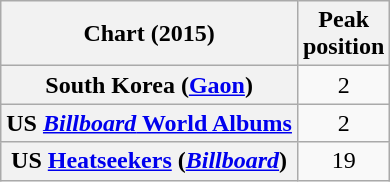<table class="wikitable sortable plainrowheaders">
<tr>
<th>Chart (2015)</th>
<th>Peak<br>position</th>
</tr>
<tr>
<th scope="row">South Korea (<a href='#'>Gaon</a>)</th>
<td align="center">2</td>
</tr>
<tr>
<th scope="row">US <a href='#'><em>Billboard</em> World Albums</a></th>
<td align="center">2</td>
</tr>
<tr>
<th scope="row">US <a href='#'>Heatseekers</a> (<em><a href='#'>Billboard</a></em>)</th>
<td align="center">19</td>
</tr>
</table>
